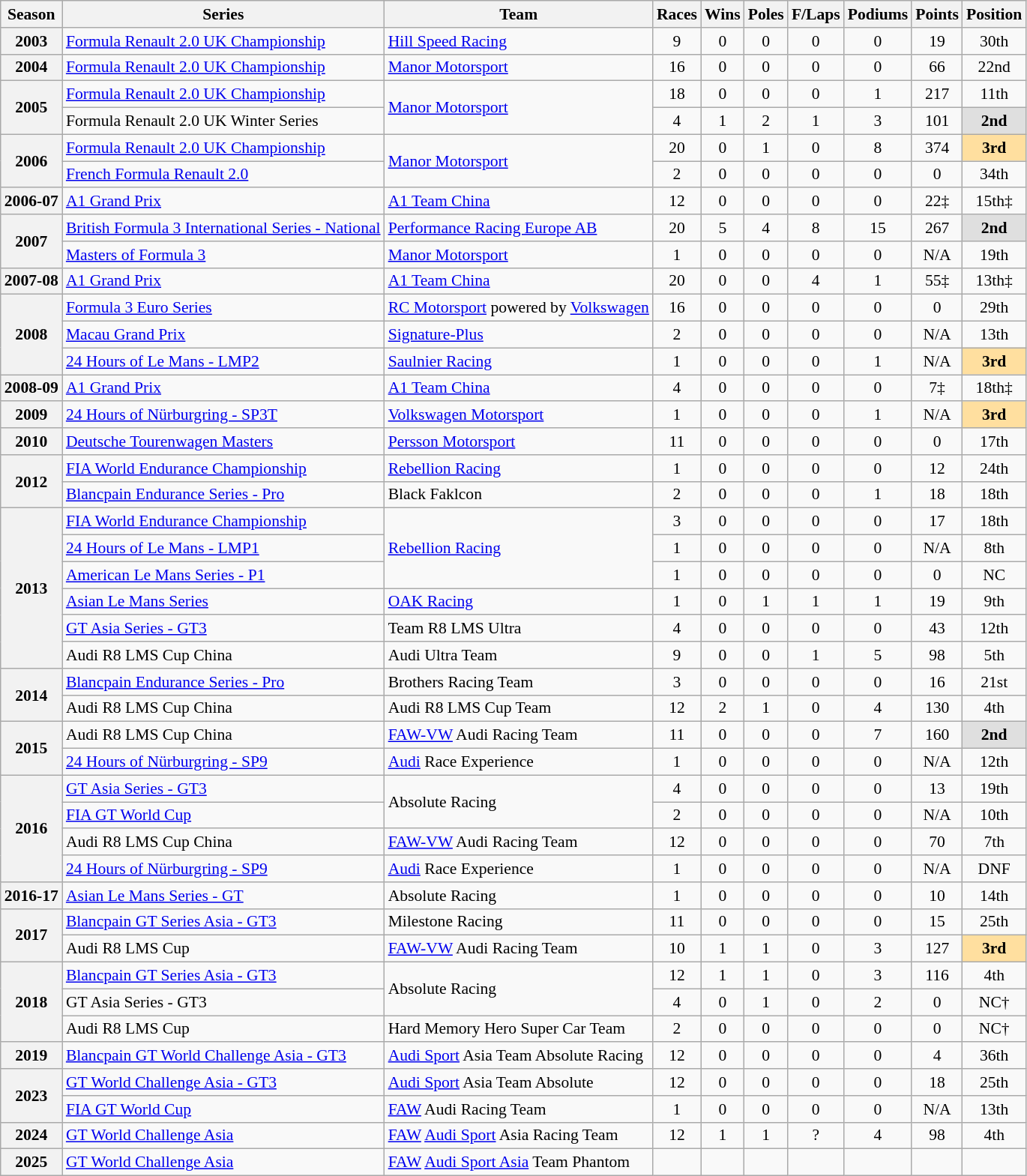<table class="wikitable" style="font-size: 90%; text-align:center">
<tr>
<th>Season</th>
<th>Series</th>
<th>Team</th>
<th>Races</th>
<th>Wins</th>
<th>Poles</th>
<th>F/Laps</th>
<th>Podiums</th>
<th>Points</th>
<th>Position</th>
</tr>
<tr>
<th>2003</th>
<td align=left><a href='#'>Formula Renault 2.0 UK Championship</a></td>
<td align=left><a href='#'>Hill Speed Racing</a></td>
<td>9</td>
<td>0</td>
<td>0</td>
<td>0</td>
<td>0</td>
<td>19</td>
<td>30th</td>
</tr>
<tr>
<th>2004</th>
<td align=left><a href='#'>Formula Renault 2.0 UK Championship</a></td>
<td align=left><a href='#'>Manor Motorsport</a></td>
<td>16</td>
<td>0</td>
<td>0</td>
<td>0</td>
<td>0</td>
<td>66</td>
<td>22nd</td>
</tr>
<tr>
<th rowspan="2">2005</th>
<td align=left><a href='#'>Formula Renault 2.0 UK Championship</a></td>
<td rowspan="2" align=left><a href='#'>Manor Motorsport</a></td>
<td>18</td>
<td>0</td>
<td>0</td>
<td>0</td>
<td>1</td>
<td>217</td>
<td>11th</td>
</tr>
<tr>
<td align=left>Formula Renault 2.0 UK Winter Series</td>
<td>4</td>
<td>1</td>
<td>2</td>
<td>1</td>
<td>3</td>
<td>101</td>
<td style="background:#DFDFDF;"><strong>2nd</strong></td>
</tr>
<tr>
<th rowspan="2">2006</th>
<td align=left><a href='#'>Formula Renault 2.0 UK Championship</a></td>
<td rowspan="2" align=left><a href='#'>Manor Motorsport</a></td>
<td>20</td>
<td>0</td>
<td>1</td>
<td>0</td>
<td>8</td>
<td>374</td>
<td style="background:#FFDF9F;"><strong>3rd</strong></td>
</tr>
<tr>
<td align=left><a href='#'>French Formula Renault 2.0</a></td>
<td>2</td>
<td>0</td>
<td>0</td>
<td>0</td>
<td>0</td>
<td>0</td>
<td>34th</td>
</tr>
<tr>
<th>2006-07</th>
<td align=left><a href='#'>A1 Grand Prix</a></td>
<td align=left><a href='#'>A1 Team China</a></td>
<td>12</td>
<td>0</td>
<td>0</td>
<td>0</td>
<td>0</td>
<td>22‡</td>
<td>15th‡</td>
</tr>
<tr>
<th rowspan="2">2007</th>
<td align=left><a href='#'>British Formula 3 International Series - National</a></td>
<td align=left><a href='#'>Performance Racing Europe AB</a></td>
<td>20</td>
<td>5</td>
<td>4</td>
<td>8</td>
<td>15</td>
<td>267</td>
<td style="background:#DFDFDF;"><strong>2nd</strong></td>
</tr>
<tr>
<td align=left><a href='#'>Masters of Formula 3</a></td>
<td align=left><a href='#'>Manor Motorsport</a></td>
<td>1</td>
<td>0</td>
<td>0</td>
<td>0</td>
<td>0</td>
<td>N/A</td>
<td>19th</td>
</tr>
<tr>
<th>2007-08</th>
<td align=left><a href='#'>A1 Grand Prix</a></td>
<td align=left><a href='#'>A1 Team China</a></td>
<td>20</td>
<td>0</td>
<td>0</td>
<td>4</td>
<td>1</td>
<td>55‡</td>
<td>13th‡</td>
</tr>
<tr>
<th rowspan="3">2008</th>
<td align=left><a href='#'>Formula 3 Euro Series</a></td>
<td align=left><a href='#'>RC Motorsport</a> powered by <a href='#'>Volkswagen</a></td>
<td>16</td>
<td>0</td>
<td>0</td>
<td>0</td>
<td>0</td>
<td>0</td>
<td>29th</td>
</tr>
<tr>
<td align=left><a href='#'>Macau Grand Prix</a></td>
<td align=left><a href='#'>Signature-Plus</a></td>
<td>2</td>
<td>0</td>
<td>0</td>
<td>0</td>
<td>0</td>
<td>N/A</td>
<td>13th</td>
</tr>
<tr>
<td align=left><a href='#'>24 Hours of Le Mans - LMP2</a></td>
<td align=left><a href='#'>Saulnier Racing</a></td>
<td>1</td>
<td>0</td>
<td>0</td>
<td>0</td>
<td>1</td>
<td>N/A</td>
<td style="background:#FFDF9F;"><strong>3rd</strong></td>
</tr>
<tr>
<th>2008-09</th>
<td align=left><a href='#'>A1 Grand Prix</a></td>
<td align=left><a href='#'>A1 Team China</a></td>
<td>4</td>
<td>0</td>
<td>0</td>
<td>0</td>
<td>0</td>
<td>7‡</td>
<td>18th‡</td>
</tr>
<tr>
<th>2009</th>
<td align=left><a href='#'>24 Hours of Nürburgring - SP3T</a></td>
<td align=left><a href='#'>Volkswagen Motorsport</a></td>
<td>1</td>
<td>0</td>
<td>0</td>
<td>0</td>
<td>1</td>
<td>N/A</td>
<td style="background:#FFDF9F;"><strong>3rd</strong></td>
</tr>
<tr>
<th>2010</th>
<td align=left><a href='#'>Deutsche Tourenwagen Masters</a></td>
<td align=left><a href='#'>Persson Motorsport</a></td>
<td>11</td>
<td>0</td>
<td>0</td>
<td>0</td>
<td>0</td>
<td>0</td>
<td>17th</td>
</tr>
<tr>
<th rowspan="2">2012</th>
<td align=left><a href='#'>FIA World Endurance Championship</a></td>
<td align=left><a href='#'>Rebellion Racing</a></td>
<td>1</td>
<td>0</td>
<td>0</td>
<td>0</td>
<td>0</td>
<td>12</td>
<td>24th</td>
</tr>
<tr>
<td align=left><a href='#'>Blancpain Endurance Series - Pro</a></td>
<td align=left>Black Faklcon</td>
<td>2</td>
<td>0</td>
<td>0</td>
<td>0</td>
<td>1</td>
<td>18</td>
<td>18th</td>
</tr>
<tr>
<th rowspan="6">2013</th>
<td align=left><a href='#'>FIA World Endurance Championship</a></td>
<td rowspan="3" align=left><a href='#'>Rebellion Racing</a></td>
<td>3</td>
<td>0</td>
<td>0</td>
<td>0</td>
<td>0</td>
<td>17</td>
<td>18th</td>
</tr>
<tr>
<td align=left><a href='#'>24 Hours of Le Mans - LMP1</a></td>
<td>1</td>
<td>0</td>
<td>0</td>
<td>0</td>
<td>0</td>
<td>N/A</td>
<td>8th</td>
</tr>
<tr>
<td align=left><a href='#'>American Le Mans Series - P1</a></td>
<td>1</td>
<td>0</td>
<td>0</td>
<td>0</td>
<td>0</td>
<td>0</td>
<td>NC</td>
</tr>
<tr>
<td align=left><a href='#'>Asian Le Mans Series</a></td>
<td align=left><a href='#'>OAK Racing</a></td>
<td>1</td>
<td>0</td>
<td>1</td>
<td>1</td>
<td>1</td>
<td>19</td>
<td>9th</td>
</tr>
<tr>
<td align=left><a href='#'>GT Asia Series - GT3</a></td>
<td align=left>Team R8 LMS Ultra</td>
<td>4</td>
<td>0</td>
<td>0</td>
<td>0</td>
<td>0</td>
<td>43</td>
<td>12th</td>
</tr>
<tr>
<td align=left>Audi R8 LMS Cup China</td>
<td align=left>Audi Ultra Team</td>
<td>9</td>
<td>0</td>
<td>0</td>
<td>1</td>
<td>5</td>
<td>98</td>
<td>5th</td>
</tr>
<tr>
<th rowspan="2">2014</th>
<td align=left><a href='#'>Blancpain Endurance Series - Pro</a></td>
<td align=left>Brothers Racing Team</td>
<td>3</td>
<td>0</td>
<td>0</td>
<td>0</td>
<td>0</td>
<td>16</td>
<td>21st</td>
</tr>
<tr>
<td align=left>Audi R8 LMS Cup China</td>
<td align=left>Audi R8 LMS Cup Team</td>
<td>12</td>
<td>2</td>
<td>1</td>
<td>0</td>
<td>4</td>
<td>130</td>
<td>4th</td>
</tr>
<tr>
<th rowspan="2">2015</th>
<td align=left>Audi R8 LMS Cup China</td>
<td align=left><a href='#'>FAW-VW</a> Audi Racing Team</td>
<td>11</td>
<td>0</td>
<td>0</td>
<td>0</td>
<td>7</td>
<td>160</td>
<td style="background:#DFDFDF;"><strong>2nd</strong></td>
</tr>
<tr>
<td align=left><a href='#'>24 Hours of Nürburgring - SP9</a></td>
<td align=left><a href='#'>Audi</a> Race Experience</td>
<td>1</td>
<td>0</td>
<td>0</td>
<td>0</td>
<td>0</td>
<td>N/A</td>
<td>12th</td>
</tr>
<tr>
<th rowspan="4">2016</th>
<td align=left><a href='#'>GT Asia Series - GT3</a></td>
<td rowspan="2" align=left>Absolute Racing</td>
<td>4</td>
<td>0</td>
<td>0</td>
<td>0</td>
<td>0</td>
<td>13</td>
<td>19th</td>
</tr>
<tr>
<td align=left><a href='#'>FIA GT World Cup</a></td>
<td>2</td>
<td>0</td>
<td>0</td>
<td>0</td>
<td>0</td>
<td>N/A</td>
<td>10th</td>
</tr>
<tr>
<td align=left>Audi R8 LMS Cup China</td>
<td align=left><a href='#'>FAW-VW</a> Audi Racing Team</td>
<td>12</td>
<td>0</td>
<td>0</td>
<td>0</td>
<td>0</td>
<td>70</td>
<td>7th</td>
</tr>
<tr>
<td align=left><a href='#'>24 Hours of Nürburgring - SP9</a></td>
<td align=left><a href='#'>Audi</a> Race Experience</td>
<td>1</td>
<td>0</td>
<td>0</td>
<td>0</td>
<td>0</td>
<td>N/A</td>
<td>DNF</td>
</tr>
<tr>
<th>2016-17</th>
<td align=left><a href='#'>Asian Le Mans Series - GT</a></td>
<td align=left>Absolute Racing</td>
<td>1</td>
<td>0</td>
<td>0</td>
<td>0</td>
<td>0</td>
<td>10</td>
<td>14th</td>
</tr>
<tr>
<th rowspan="2">2017</th>
<td align=left><a href='#'>Blancpain GT Series Asia - GT3</a></td>
<td align=left>Milestone Racing</td>
<td>11</td>
<td>0</td>
<td>0</td>
<td>0</td>
<td>0</td>
<td>15</td>
<td>25th</td>
</tr>
<tr>
<td align=left>Audi R8 LMS Cup</td>
<td align=left><a href='#'>FAW-VW</a> Audi Racing Team</td>
<td>10</td>
<td>1</td>
<td>1</td>
<td>0</td>
<td>3</td>
<td>127</td>
<td style="background:#FFDF9F;"><strong>3rd</strong></td>
</tr>
<tr>
<th rowspan="3">2018</th>
<td align=left><a href='#'>Blancpain GT Series Asia - GT3</a></td>
<td rowspan="2" align=left>Absolute Racing</td>
<td>12</td>
<td>1</td>
<td>1</td>
<td>0</td>
<td>3</td>
<td>116</td>
<td>4th</td>
</tr>
<tr>
<td align=left>GT Asia Series - GT3</td>
<td>4</td>
<td>0</td>
<td>1</td>
<td>0</td>
<td>2</td>
<td>0</td>
<td>NC†</td>
</tr>
<tr>
<td align=left>Audi R8 LMS Cup</td>
<td align=left>Hard Memory Hero Super Car Team</td>
<td>2</td>
<td>0</td>
<td>0</td>
<td>0</td>
<td>0</td>
<td>0</td>
<td>NC†</td>
</tr>
<tr>
<th>2019</th>
<td align=left><a href='#'>Blancpain GT World Challenge Asia - GT3</a></td>
<td align=left><a href='#'>Audi Sport</a> Asia Team Absolute Racing</td>
<td>12</td>
<td>0</td>
<td>0</td>
<td>0</td>
<td>0</td>
<td>4</td>
<td>36th</td>
</tr>
<tr>
<th rowspan="2">2023</th>
<td align=left><a href='#'>GT World Challenge Asia - GT3</a></td>
<td align=left><a href='#'>Audi Sport</a> Asia Team Absolute</td>
<td>12</td>
<td>0</td>
<td>0</td>
<td>0</td>
<td>0</td>
<td>18</td>
<td>25th</td>
</tr>
<tr>
<td align=left><a href='#'>FIA GT World Cup</a></td>
<td align=left><a href='#'>FAW</a> Audi Racing Team</td>
<td>1</td>
<td>0</td>
<td>0</td>
<td>0</td>
<td>0</td>
<td>N/A</td>
<td>13th</td>
</tr>
<tr>
<th>2024</th>
<td align=left><a href='#'>GT World Challenge Asia</a></td>
<td align=left><a href='#'>FAW</a> <a href='#'>Audi Sport</a> Asia Racing Team</td>
<td>12</td>
<td>1</td>
<td>1</td>
<td>?</td>
<td>4</td>
<td>98</td>
<td>4th</td>
</tr>
<tr>
<th>2025</th>
<td align=left><a href='#'>GT World Challenge Asia</a></td>
<td align=left><a href='#'>FAW</a> <a href='#'>Audi Sport Asia</a> Team Phantom</td>
<td></td>
<td></td>
<td></td>
<td></td>
<td></td>
<td></td>
<td></td>
</tr>
</table>
